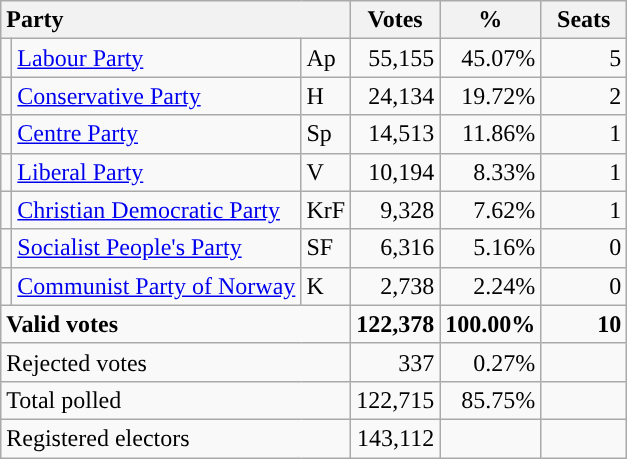<table class="wikitable" border="1" style="text-align:right;">
<tr>
<th style="text-align:left;" colspan=3>Party</th>
<th align=center width="50">Votes</th>
<th align=center width="50">%</th>
<th align=center width="50">Seats</th>
</tr>
<tr>
<td style="color:inherit;background:"></td>
<td align=left><a href='#'>Labour Party</a></td>
<td align=left>Ap</td>
<td>55,155</td>
<td>45.07%</td>
<td>5</td>
</tr>
<tr>
<td style="color:inherit;background:"></td>
<td align=left><a href='#'>Conservative Party</a></td>
<td align=left>H</td>
<td>24,134</td>
<td>19.72%</td>
<td>2</td>
</tr>
<tr>
<td style="color:inherit;background:"></td>
<td align=left><a href='#'>Centre Party</a></td>
<td align=left>Sp</td>
<td>14,513</td>
<td>11.86%</td>
<td>1</td>
</tr>
<tr>
<td style="color:inherit;background:"></td>
<td align=left><a href='#'>Liberal Party</a></td>
<td align=left>V</td>
<td>10,194</td>
<td>8.33%</td>
<td>1</td>
</tr>
<tr>
<td style="color:inherit;background:"></td>
<td align=left><a href='#'>Christian Democratic Party</a></td>
<td align=left>KrF</td>
<td>9,328</td>
<td>7.62%</td>
<td>1</td>
</tr>
<tr>
<td style="color:inherit;background:"></td>
<td align=left><a href='#'>Socialist People's Party</a></td>
<td align=left>SF</td>
<td>6,316</td>
<td>5.16%</td>
<td>0</td>
</tr>
<tr>
<td style="color:inherit;background:"></td>
<td align=left><a href='#'>Communist Party of Norway</a></td>
<td align=left>K</td>
<td>2,738</td>
<td>2.24%</td>
<td>0</td>
</tr>
<tr style="font-weight:bold">
<td align=left colspan=3>Valid votes</td>
<td>122,378</td>
<td>100.00%</td>
<td>10</td>
</tr>
<tr>
<td align=left colspan=3>Rejected votes</td>
<td>337</td>
<td>0.27%</td>
<td></td>
</tr>
<tr>
<td align=left colspan=3>Total polled</td>
<td>122,715</td>
<td>85.75%</td>
<td></td>
</tr>
<tr>
<td align=left colspan=3>Registered electors</td>
<td>143,112</td>
<td></td>
<td></td>
</tr>
</table>
